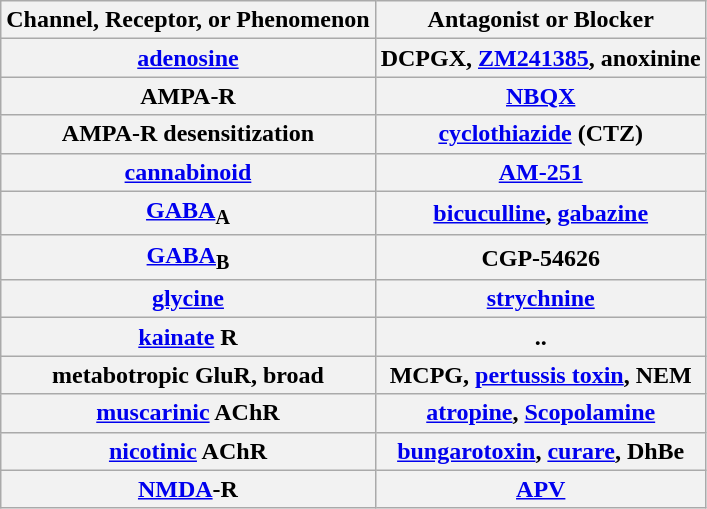<table class="wikitable" style="text-align:center" border="1" cellpadding="2">
<tr>
<th>Channel, Receptor, or Phenomenon</th>
<th>Antagonist or Blocker</th>
</tr>
<tr>
<th><a href='#'>adenosine</a></th>
<th>DCPGX, <a href='#'>ZM241385</a>, anoxinine</th>
</tr>
<tr>
<th>AMPA-R</th>
<th><a href='#'>NBQX</a></th>
</tr>
<tr>
<th>AMPA-R desensitization</th>
<th><a href='#'>cyclothiazide</a> (CTZ)</th>
</tr>
<tr>
<th><a href='#'>cannabinoid</a></th>
<th><a href='#'>AM-251</a></th>
</tr>
<tr>
<th><a href='#'>GABA</a><sub>A</sub></th>
<th><a href='#'>bicuculline</a>, <a href='#'>gabazine</a></th>
</tr>
<tr>
<th><a href='#'>GABA</a><sub>B</sub></th>
<th>CGP-54626</th>
</tr>
<tr>
<th><a href='#'>glycine</a></th>
<th><a href='#'>strychnine</a></th>
</tr>
<tr>
<th><a href='#'>kainate</a> R</th>
<th>..</th>
</tr>
<tr>
<th>metabotropic GluR, broad</th>
<th>MCPG, <a href='#'>pertussis toxin</a>, NEM</th>
</tr>
<tr>
<th><a href='#'>muscarinic</a> AChR</th>
<th><a href='#'>atropine</a>, <a href='#'>Scopolamine</a></th>
</tr>
<tr>
<th><a href='#'>nicotinic</a> AChR</th>
<th><a href='#'>bungarotoxin</a>, <a href='#'>curare</a>, DhBe</th>
</tr>
<tr>
<th><a href='#'>NMDA</a>-R</th>
<th><a href='#'>APV</a></th>
</tr>
</table>
